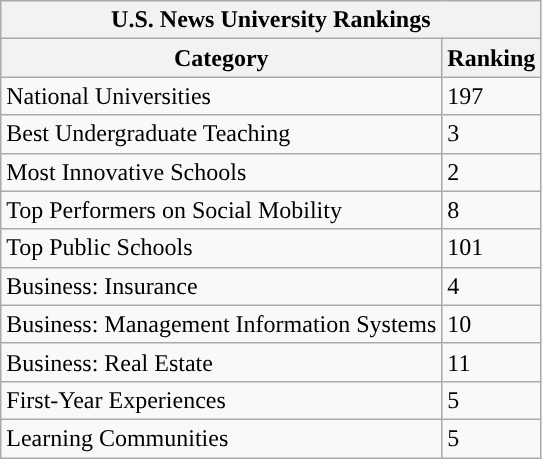<table class="wikitable sortable collapsible collapsed floatright" "text-align:center">
<tr>
<th colspan=4>U.S. News University Rankings </th>
</tr>
<tr>
<th>Category</th>
<th>Ranking</th>
</tr>
<tr>
<td>National Universities</td>
<td>197</td>
</tr>
<tr>
<td>Best Undergraduate Teaching</td>
<td>3</td>
</tr>
<tr>
<td>Most Innovative Schools</td>
<td>2</td>
</tr>
<tr>
<td>Top Performers on Social Mobility</td>
<td>8</td>
</tr>
<tr>
<td>Top Public Schools</td>
<td>101</td>
</tr>
<tr>
<td>Business: Insurance</td>
<td>4</td>
</tr>
<tr>
<td>Business: Management Information Systems</td>
<td>10</td>
</tr>
<tr>
<td>Business: Real Estate</td>
<td>11</td>
</tr>
<tr>
<td>First-Year Experiences</td>
<td>5</td>
</tr>
<tr>
<td>Learning Communities</td>
<td>5</td>
</tr>
</table>
